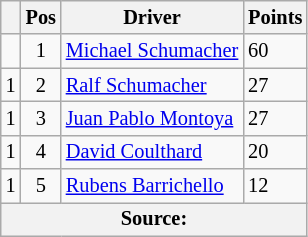<table class="wikitable" style="font-size: 85%;">
<tr>
<th></th>
<th>Pos</th>
<th>Driver</th>
<th>Points</th>
</tr>
<tr>
<td></td>
<td align="center">1</td>
<td> <a href='#'>Michael Schumacher</a></td>
<td>60</td>
</tr>
<tr>
<td> 1</td>
<td align="center">2</td>
<td> <a href='#'>Ralf Schumacher</a></td>
<td>27</td>
</tr>
<tr>
<td> 1</td>
<td align="center">3</td>
<td> <a href='#'>Juan Pablo Montoya</a></td>
<td>27</td>
</tr>
<tr>
<td> 1</td>
<td align="center">4</td>
<td> <a href='#'>David Coulthard</a></td>
<td>20</td>
</tr>
<tr>
<td> 1</td>
<td align="center">5</td>
<td> <a href='#'>Rubens Barrichello</a></td>
<td>12</td>
</tr>
<tr>
<th colspan=4>Source: </th>
</tr>
</table>
